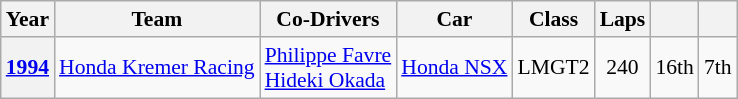<table class="wikitable" style="text-align:center; font-size:90%">
<tr>
<th>Year</th>
<th>Team</th>
<th>Co-Drivers</th>
<th>Car</th>
<th>Class</th>
<th>Laps</th>
<th></th>
<th></th>
</tr>
<tr>
<th><a href='#'>1994</a></th>
<td align="left"> <a href='#'>Honda Kremer Racing</a></td>
<td align="left"><a href='#'>Philippe Favre</a><br>  <a href='#'>Hideki Okada</a></td>
<td align="left"><a href='#'>Honda NSX</a></td>
<td>LMGT2</td>
<td>240</td>
<td>16th</td>
<td>7th</td>
</tr>
</table>
